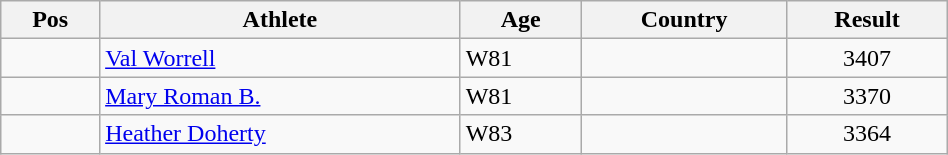<table class="wikitable"  style="text-align:center; width:50%;">
<tr>
<th>Pos</th>
<th>Athlete</th>
<th>Age</th>
<th>Country</th>
<th>Result</th>
</tr>
<tr>
<td align=center></td>
<td align=left><a href='#'>Val Worrell</a></td>
<td align=left>W81</td>
<td align=left></td>
<td>3407</td>
</tr>
<tr>
<td align=center></td>
<td align=left><a href='#'>Mary Roman B.</a></td>
<td align=left>W81</td>
<td align=left></td>
<td>3370</td>
</tr>
<tr>
<td align=center></td>
<td align=left><a href='#'>Heather Doherty</a></td>
<td align=left>W83</td>
<td align=left></td>
<td>3364</td>
</tr>
</table>
